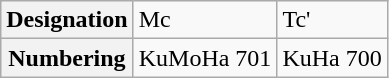<table class="wikitable">
<tr>
<th>Designation</th>
<td>Mc</td>
<td>Tc'</td>
</tr>
<tr>
<th>Numbering</th>
<td>KuMoHa 701</td>
<td>KuHa 700</td>
</tr>
</table>
